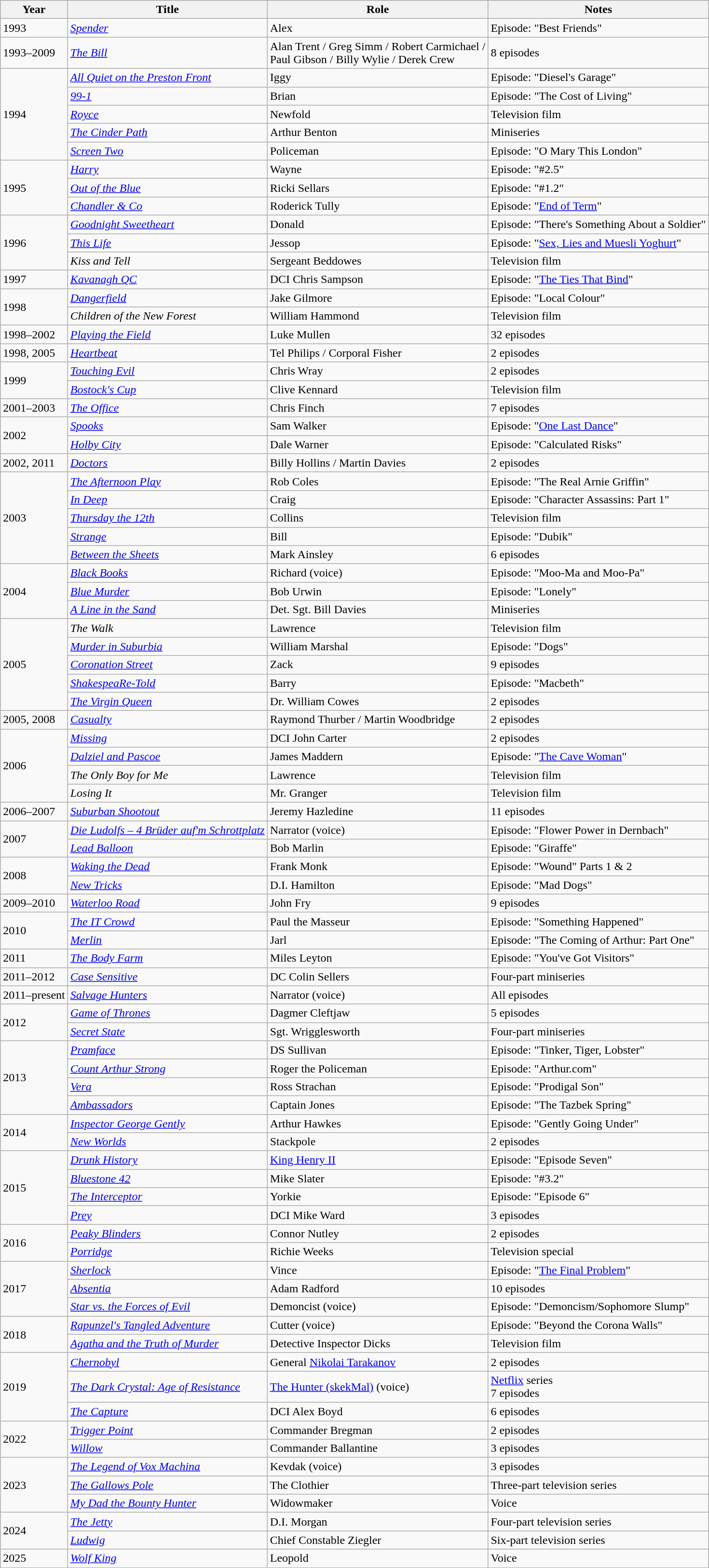<table class = "wikitable sortable">
<tr>
<th>Year</th>
<th>Title</th>
<th>Role</th>
<th class = "unsortable">Notes</th>
</tr>
<tr>
<td>1993</td>
<td><em><a href='#'>Spender</a></em></td>
<td>Alex</td>
<td>Episode: "Best Friends"</td>
</tr>
<tr>
<td>1993–2009</td>
<td><em><a href='#'>The Bill</a></em></td>
<td>Alan Trent / Greg Simm / Robert Carmichael /<br>Paul Gibson / Billy Wylie / Derek Crew</td>
<td>8 episodes</td>
</tr>
<tr>
<td rowspan="5">1994</td>
<td><em><a href='#'>All Quiet on the Preston Front</a></em></td>
<td>Iggy</td>
<td>Episode: "Diesel's Garage"</td>
</tr>
<tr>
<td><em><a href='#'>99-1</a></em></td>
<td>Brian</td>
<td>Episode: "The Cost of Living"</td>
</tr>
<tr>
<td><em><a href='#'>Royce</a></em></td>
<td>Newfold</td>
<td>Television film</td>
</tr>
<tr>
<td><em><a href='#'>The Cinder Path</a></em></td>
<td>Arthur Benton</td>
<td>Miniseries</td>
</tr>
<tr>
<td><em><a href='#'>Screen Two</a></em></td>
<td>Policeman</td>
<td>Episode: "O Mary This London"</td>
</tr>
<tr>
<td rowspan="3">1995</td>
<td><em><a href='#'>Harry</a></em></td>
<td>Wayne</td>
<td>Episode: "#2.5"</td>
</tr>
<tr>
<td><em><a href='#'>Out of the Blue</a></em></td>
<td>Ricki Sellars</td>
<td>Episode: "#1.2"</td>
</tr>
<tr>
<td><em><a href='#'>Chandler & Co</a></em></td>
<td>Roderick Tully</td>
<td>Episode: "<a href='#'>End of Term</a>"</td>
</tr>
<tr>
<td rowspan="3">1996</td>
<td><em><a href='#'>Goodnight Sweetheart</a></em></td>
<td>Donald</td>
<td>Episode: "There's Something About a Soldier"</td>
</tr>
<tr>
<td><em><a href='#'>This Life</a></em></td>
<td>Jessop</td>
<td>Episode: "<a href='#'>Sex, Lies and Muesli Yoghurt</a>"</td>
</tr>
<tr>
<td><em>Kiss and Tell</em></td>
<td>Sergeant Beddowes</td>
<td>Television film</td>
</tr>
<tr>
<td>1997</td>
<td><em><a href='#'>Kavanagh QC</a></em></td>
<td>DCI Chris Sampson</td>
<td>Episode: "<a href='#'>The Ties That Bind</a>"</td>
</tr>
<tr>
<td rowspan="2">1998</td>
<td><em><a href='#'>Dangerfield</a></em></td>
<td>Jake Gilmore</td>
<td>Episode: "Local Colour"</td>
</tr>
<tr>
<td><em>Children of the New Forest</em></td>
<td>William Hammond</td>
<td>Television film</td>
</tr>
<tr>
<td>1998–2002</td>
<td><em><a href='#'>Playing the Field</a></em></td>
<td>Luke Mullen</td>
<td>32 episodes</td>
</tr>
<tr>
<td>1998, 2005</td>
<td><em><a href='#'>Heartbeat</a></em></td>
<td>Tel Philips / Corporal Fisher</td>
<td>2 episodes</td>
</tr>
<tr>
<td rowspan="2">1999</td>
<td><em><a href='#'>Touching Evil</a></em></td>
<td>Chris Wray</td>
<td>2 episodes</td>
</tr>
<tr>
<td><em><a href='#'>Bostock's Cup</a></em></td>
<td>Clive Kennard</td>
<td>Television film</td>
</tr>
<tr>
<td>2001–2003</td>
<td><em><a href='#'>The Office</a></em></td>
<td>Chris Finch</td>
<td>7 episodes</td>
</tr>
<tr>
<td rowspan="2">2002</td>
<td><em><a href='#'>Spooks</a></em></td>
<td>Sam Walker</td>
<td>Episode: "<a href='#'>One Last Dance</a>"</td>
</tr>
<tr>
<td><em><a href='#'>Holby City</a></em></td>
<td>Dale Warner</td>
<td>Episode: "Calculated Risks"</td>
</tr>
<tr>
<td>2002, 2011</td>
<td><em><a href='#'>Doctors</a></em></td>
<td>Billy Hollins / Martin Davies</td>
<td>2 episodes</td>
</tr>
<tr>
<td rowspan="5">2003</td>
<td><em><a href='#'>The Afternoon Play</a></em></td>
<td>Rob Coles</td>
<td>Episode: "The Real Arnie Griffin"</td>
</tr>
<tr>
<td><em><a href='#'>In Deep</a></em></td>
<td>Craig</td>
<td>Episode: "Character Assassins: Part 1"</td>
</tr>
<tr>
<td><em><a href='#'>Thursday the 12th</a></em></td>
<td>Collins</td>
<td>Television film</td>
</tr>
<tr>
<td><em><a href='#'>Strange</a></em></td>
<td>Bill</td>
<td>Episode: "Dubik"</td>
</tr>
<tr>
<td><em><a href='#'>Between the Sheets</a></em></td>
<td>Mark Ainsley</td>
<td>6 episodes</td>
</tr>
<tr>
<td rowspan="3">2004</td>
<td><em><a href='#'>Black Books</a></em></td>
<td>Richard (voice)</td>
<td>Episode: "Moo-Ma and Moo-Pa"</td>
</tr>
<tr>
<td><em><a href='#'>Blue Murder</a></em></td>
<td>Bob Urwin</td>
<td>Episode: "Lonely"</td>
</tr>
<tr>
<td><em><a href='#'>A Line in the Sand</a></em></td>
<td>Det. Sgt. Bill Davies</td>
<td>Miniseries</td>
</tr>
<tr>
<td rowspan="5">2005</td>
<td><em>The Walk</em></td>
<td>Lawrence</td>
<td>Television film</td>
</tr>
<tr>
<td><em><a href='#'>Murder in Suburbia</a></em></td>
<td>William Marshal</td>
<td>Episode: "Dogs"</td>
</tr>
<tr>
<td><em><a href='#'>Coronation Street</a></em></td>
<td>Zack</td>
<td>9 episodes</td>
</tr>
<tr>
<td><em><a href='#'>ShakespeaRe-Told</a></em></td>
<td>Barry</td>
<td>Episode: "Macbeth"</td>
</tr>
<tr>
<td><em><a href='#'>The Virgin Queen</a></em></td>
<td>Dr. William Cowes</td>
<td>2 episodes</td>
</tr>
<tr>
<td>2005, 2008</td>
<td><em><a href='#'>Casualty</a></em></td>
<td>Raymond Thurber / Martin Woodbridge</td>
<td>2 episodes</td>
</tr>
<tr>
<td rowspan="4">2006</td>
<td><em><a href='#'>Missing</a></em></td>
<td>DCI John Carter</td>
<td>2 episodes</td>
</tr>
<tr>
<td><em><a href='#'>Dalziel and Pascoe</a></em></td>
<td>James Maddern</td>
<td>Episode: "<a href='#'>The Cave Woman</a>"</td>
</tr>
<tr>
<td><em>The Only Boy for Me</em></td>
<td>Lawrence</td>
<td>Television film</td>
</tr>
<tr>
<td><em>Losing It</em></td>
<td>Mr. Granger</td>
<td>Television film</td>
</tr>
<tr>
<td>2006–2007</td>
<td><em><a href='#'>Suburban Shootout</a></em></td>
<td>Jeremy Hazledine</td>
<td>11 episodes</td>
</tr>
<tr>
<td rowspan="2">2007</td>
<td><em><a href='#'>Die Ludolfs – 4 Brüder auf'm Schrottplatz</a></em></td>
<td>Narrator (voice)</td>
<td>Episode: "Flower Power in Dernbach"</td>
</tr>
<tr>
<td><em><a href='#'>Lead Balloon</a></em></td>
<td>Bob Marlin</td>
<td>Episode: "Giraffe"</td>
</tr>
<tr>
<td rowspan="2">2008</td>
<td><em><a href='#'>Waking the Dead</a></em></td>
<td>Frank Monk</td>
<td>Episode: "Wound" Parts 1 & 2</td>
</tr>
<tr>
<td><em><a href='#'>New Tricks</a></em></td>
<td>D.I. Hamilton</td>
<td>Episode: "Mad Dogs"</td>
</tr>
<tr>
<td>2009–2010</td>
<td><em><a href='#'>Waterloo Road</a></em></td>
<td>John Fry</td>
<td>9 episodes</td>
</tr>
<tr>
<td rowspan="2">2010</td>
<td><em><a href='#'>The IT Crowd</a></em></td>
<td>Paul the Masseur</td>
<td>Episode: "Something Happened"</td>
</tr>
<tr>
<td><em><a href='#'>Merlin</a></em></td>
<td>Jarl</td>
<td>Episode: "The Coming of Arthur: Part One"</td>
</tr>
<tr>
<td>2011</td>
<td><em><a href='#'>The Body Farm</a></em></td>
<td>Miles Leyton</td>
<td>Episode: "You've Got Visitors"</td>
</tr>
<tr>
<td>2011–2012</td>
<td><em><a href='#'>Case Sensitive</a></em></td>
<td>DC Colin Sellers</td>
<td>Four-part miniseries</td>
</tr>
<tr>
<td>2011–present</td>
<td><em><a href='#'>Salvage Hunters</a></em></td>
<td>Narrator (voice)</td>
<td>All episodes</td>
</tr>
<tr>
<td rowspan="2">2012</td>
<td><em><a href='#'>Game of Thrones</a></em></td>
<td>Dagmer Cleftjaw</td>
<td>5 episodes</td>
</tr>
<tr>
<td><em><a href='#'>Secret State</a></em></td>
<td>Sgt. Wrigglesworth</td>
<td>Four-part miniseries</td>
</tr>
<tr>
<td rowspan="4">2013</td>
<td><em><a href='#'>Pramface</a></em></td>
<td>DS Sullivan</td>
<td>Episode: "Tinker, Tiger, Lobster"</td>
</tr>
<tr>
<td><em><a href='#'>Count Arthur Strong</a></em></td>
<td>Roger the Policeman</td>
<td>Episode: "Arthur.com"</td>
</tr>
<tr>
<td><em><a href='#'>Vera</a></em></td>
<td>Ross Strachan</td>
<td>Episode: "Prodigal Son"</td>
</tr>
<tr>
<td><em><a href='#'>Ambassadors</a></em></td>
<td>Captain Jones</td>
<td>Episode: "The Tazbek Spring"</td>
</tr>
<tr>
<td rowspan="2">2014</td>
<td><em><a href='#'>Inspector George Gently</a></em></td>
<td>Arthur Hawkes</td>
<td>Episode: "Gently Going Under"</td>
</tr>
<tr>
<td><em><a href='#'>New Worlds</a></em></td>
<td>Stackpole</td>
<td>2 episodes</td>
</tr>
<tr>
<td rowspan="4">2015</td>
<td><em><a href='#'>Drunk History</a></em></td>
<td><a href='#'>King Henry II</a></td>
<td>Episode: "Episode Seven"</td>
</tr>
<tr>
<td><em><a href='#'>Bluestone 42</a></em></td>
<td>Mike Slater</td>
<td>Episode: "#3.2"</td>
</tr>
<tr>
<td><em><a href='#'>The Interceptor</a></em></td>
<td>Yorkie</td>
<td>Episode: "Episode 6"</td>
</tr>
<tr>
<td><em><a href='#'>Prey</a></em></td>
<td>DCI Mike Ward</td>
<td>3 episodes</td>
</tr>
<tr>
<td rowspan="2">2016</td>
<td><em><a href='#'>Peaky Blinders</a></em></td>
<td>Connor Nutley</td>
<td>2 episodes</td>
</tr>
<tr>
<td><em><a href='#'>Porridge</a></em></td>
<td>Richie Weeks</td>
<td>Television special</td>
</tr>
<tr>
<td rowspan="3">2017</td>
<td><em><a href='#'>Sherlock</a></em></td>
<td>Vince</td>
<td>Episode: "<a href='#'>The Final Problem</a>"</td>
</tr>
<tr>
<td><em><a href='#'>Absentia</a></em></td>
<td>Adam Radford</td>
<td>10 episodes</td>
</tr>
<tr>
<td><em><a href='#'>Star vs. the Forces of Evil</a></em></td>
<td>Demoncist (voice)</td>
<td>Episode: "Demoncism/Sophomore Slump"</td>
</tr>
<tr>
<td rowspan="2">2018</td>
<td><em><a href='#'>Rapunzel's Tangled Adventure</a></em></td>
<td>Cutter (voice)</td>
<td>Episode: "Beyond the Corona Walls"</td>
</tr>
<tr>
<td><em><a href='#'>Agatha and the Truth of Murder</a></em></td>
<td>Detective Inspector Dicks</td>
<td>Television film</td>
</tr>
<tr>
<td rowspan="3">2019</td>
<td><em><a href='#'>Chernobyl</a></em></td>
<td>General <a href='#'>Nikolai Tarakanov</a></td>
<td>2 episodes</td>
</tr>
<tr>
<td><em><a href='#'>The Dark Crystal: Age of Resistance</a></em></td>
<td><a href='#'>The Hunter (skekMal)</a> (voice)</td>
<td><a href='#'>Netflix</a> series<br>7 episodes</td>
</tr>
<tr>
<td><em><a href='#'>The Capture</a></em></td>
<td>DCI Alex Boyd</td>
<td>6 episodes</td>
</tr>
<tr>
<td rowspan="2">2022</td>
<td><em><a href='#'>Trigger Point</a></em></td>
<td>Commander Bregman</td>
<td>2 episodes</td>
</tr>
<tr>
<td><em><a href='#'>Willow</a></em></td>
<td>Commander Ballantine</td>
<td>3 episodes</td>
</tr>
<tr>
<td rowspan="3">2023</td>
<td><em><a href='#'>The Legend of Vox Machina</a></em></td>
<td>Kevdak (voice)</td>
<td>3 episodes</td>
</tr>
<tr>
<td><a href='#'><em>The Gallows Pole</em></a></td>
<td>The Clothier</td>
<td>Three-part television series</td>
</tr>
<tr>
<td><em><a href='#'>My Dad the Bounty Hunter</a></em></td>
<td>Widowmaker</td>
<td>Voice</td>
</tr>
<tr>
<td rowspan="2">2024</td>
<td><em><a href='#'>The Jetty</a></em></td>
<td>D.I. Morgan</td>
<td>Four-part television series</td>
</tr>
<tr>
<td><em><a href='#'>Ludwig</a></em></td>
<td>Chief Constable Ziegler</td>
<td>Six-part television series</td>
</tr>
<tr>
<td>2025</td>
<td><em><a href='#'>Wolf King</a></em></td>
<td>Leopold</td>
<td>Voice</td>
</tr>
</table>
